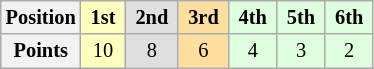<table class="wikitable" style="font-size:85%; text-align:center">
<tr>
<th>Position</th>
<td style="background:#ffffbf;"> <strong>1st</strong> </td>
<td style="background:#dfdfdf;"> <strong>2nd</strong> </td>
<td style="background:#ffdf9f;"> <strong>3rd</strong> </td>
<td style="background:#dfffdf;"> <strong>4th</strong> </td>
<td style="background:#dfffdf;"> <strong>5th</strong> </td>
<td style="background:#dfffdf;"> <strong>6th</strong> </td>
</tr>
<tr>
<th>Points</th>
<td style="background:#ffffbf;">10</td>
<td style="background:#dfdfdf;">8</td>
<td style="background:#ffdf9f;">6</td>
<td style="background:#dfffdf;">4</td>
<td style="background:#dfffdf;">3</td>
<td style="background:#dfffdf;">2</td>
</tr>
</table>
